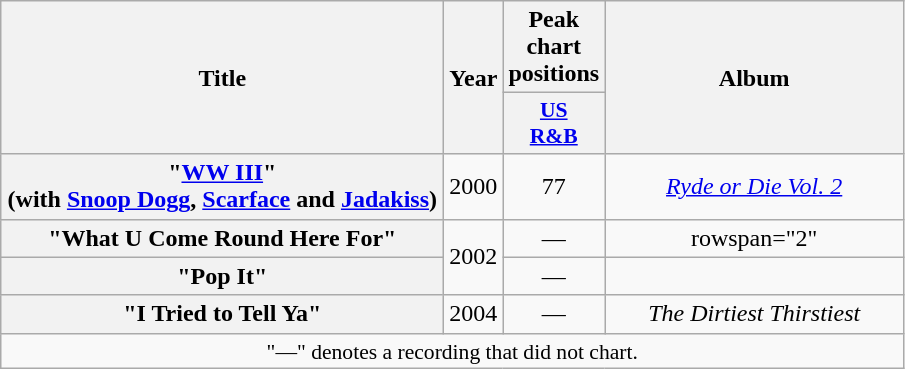<table class="wikitable plainrowheaders" style="text-align:center;">
<tr>
<th scope="col" rowspan="2" style="width:18em;">Title</th>
<th scope="col" rowspan="2" style="width:1em;">Year</th>
<th scope="col" colspan="1">Peak chart positions</th>
<th scope="col" rowspan="2" style="width:12em;">Album</th>
</tr>
<tr>
<th scope="col" style="width:2.5em;font-size:90%;"><a href='#'>US<br>R&B</a><br></th>
</tr>
<tr>
<th scope="row">"<a href='#'>WW III</a>"<br><span>(with <a href='#'>Snoop Dogg</a>, <a href='#'>Scarface</a> and <a href='#'>Jadakiss</a>)</span></th>
<td>2000</td>
<td>77</td>
<td><em><a href='#'>Ryde or Die Vol. 2</a></em></td>
</tr>
<tr>
<th scope="row">"What U Come Round Here For"</th>
<td rowspan="2">2002</td>
<td>—</td>
<td>rowspan="2" </td>
</tr>
<tr>
<th scope="row">"Pop It"</th>
<td>—</td>
</tr>
<tr>
<th scope="row">"I Tried to Tell Ya"</th>
<td>2004</td>
<td>—</td>
<td><em>The Dirtiest Thirstiest</em></td>
</tr>
<tr>
<td colspan="14" style="font-size:90%">"—" denotes a recording that did not chart.</td>
</tr>
</table>
